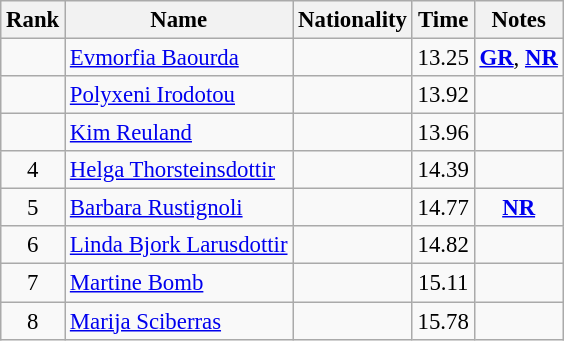<table class="wikitable sortable" style="text-align:center; font-size:95%">
<tr>
<th>Rank</th>
<th>Name</th>
<th>Nationality</th>
<th>Time</th>
<th>Notes</th>
</tr>
<tr>
<td></td>
<td align=left><a href='#'>Evmorfia Baourda</a></td>
<td align=left></td>
<td>13.25</td>
<td><strong><a href='#'>GR</a></strong>, <strong><a href='#'>NR</a></strong></td>
</tr>
<tr>
<td></td>
<td align=left><a href='#'>Polyxeni Irodotou</a></td>
<td align=left></td>
<td>13.92</td>
<td></td>
</tr>
<tr>
<td></td>
<td align=left><a href='#'>Kim Reuland</a></td>
<td align=left></td>
<td>13.96</td>
<td></td>
</tr>
<tr>
<td>4</td>
<td align=left><a href='#'>Helga Thorsteinsdottir</a></td>
<td align=left></td>
<td>14.39</td>
<td></td>
</tr>
<tr>
<td>5</td>
<td align=left><a href='#'>Barbara Rustignoli</a></td>
<td align=left></td>
<td>14.77</td>
<td><strong><a href='#'>NR</a></strong></td>
</tr>
<tr>
<td>6</td>
<td align=left><a href='#'>Linda Bjork Larusdottir</a></td>
<td align=left></td>
<td>14.82</td>
<td></td>
</tr>
<tr>
<td>7</td>
<td align=left><a href='#'>Martine Bomb</a></td>
<td align=left></td>
<td>15.11</td>
<td></td>
</tr>
<tr>
<td>8</td>
<td align=left><a href='#'>Marija Sciberras</a></td>
<td align=left></td>
<td>15.78</td>
<td></td>
</tr>
</table>
